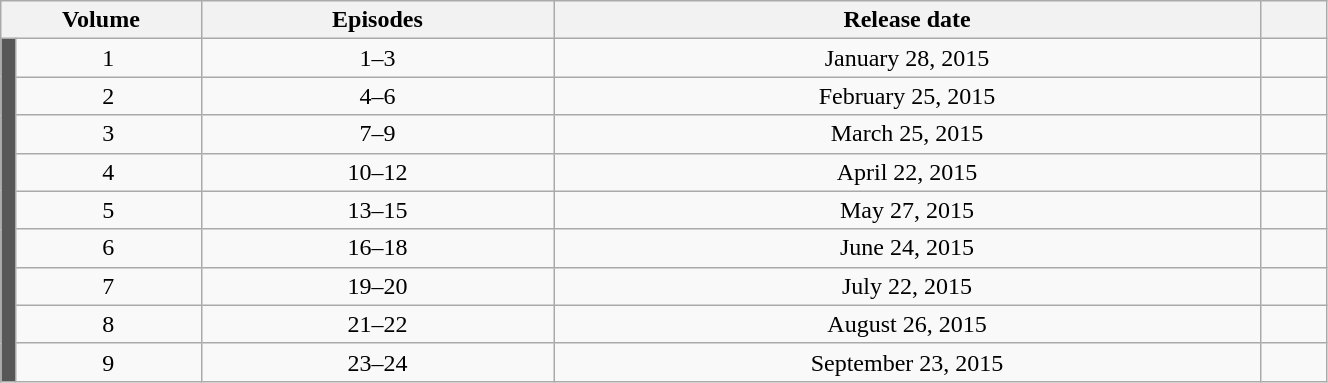<table class="wikitable" style="text-align: center; width: 70%;">
<tr>
<th colspan="2" width="15%">Volume</th>
<th>Episodes</th>
<th>Release date</th>
<th width="5%"></th>
</tr>
<tr>
<td rowspan="9" width="1%" style="background: #575757"></td>
<td>1</td>
<td>1–3</td>
<td>January 28, 2015</td>
<td></td>
</tr>
<tr>
<td>2</td>
<td>4–6</td>
<td>February 25, 2015</td>
<td></td>
</tr>
<tr>
<td>3</td>
<td>7–9</td>
<td>March 25, 2015</td>
<td></td>
</tr>
<tr>
<td>4</td>
<td>10–12</td>
<td>April 22, 2015</td>
<td></td>
</tr>
<tr>
<td>5</td>
<td>13–15</td>
<td>May 27, 2015</td>
<td></td>
</tr>
<tr>
<td>6</td>
<td>16–18</td>
<td>June 24, 2015</td>
<td></td>
</tr>
<tr>
<td>7</td>
<td>19–20</td>
<td>July 22, 2015</td>
<td></td>
</tr>
<tr>
<td>8</td>
<td>21–22</td>
<td>August 26, 2015</td>
<td></td>
</tr>
<tr>
<td>9</td>
<td>23–24</td>
<td>September 23, 2015</td>
<td></td>
</tr>
</table>
